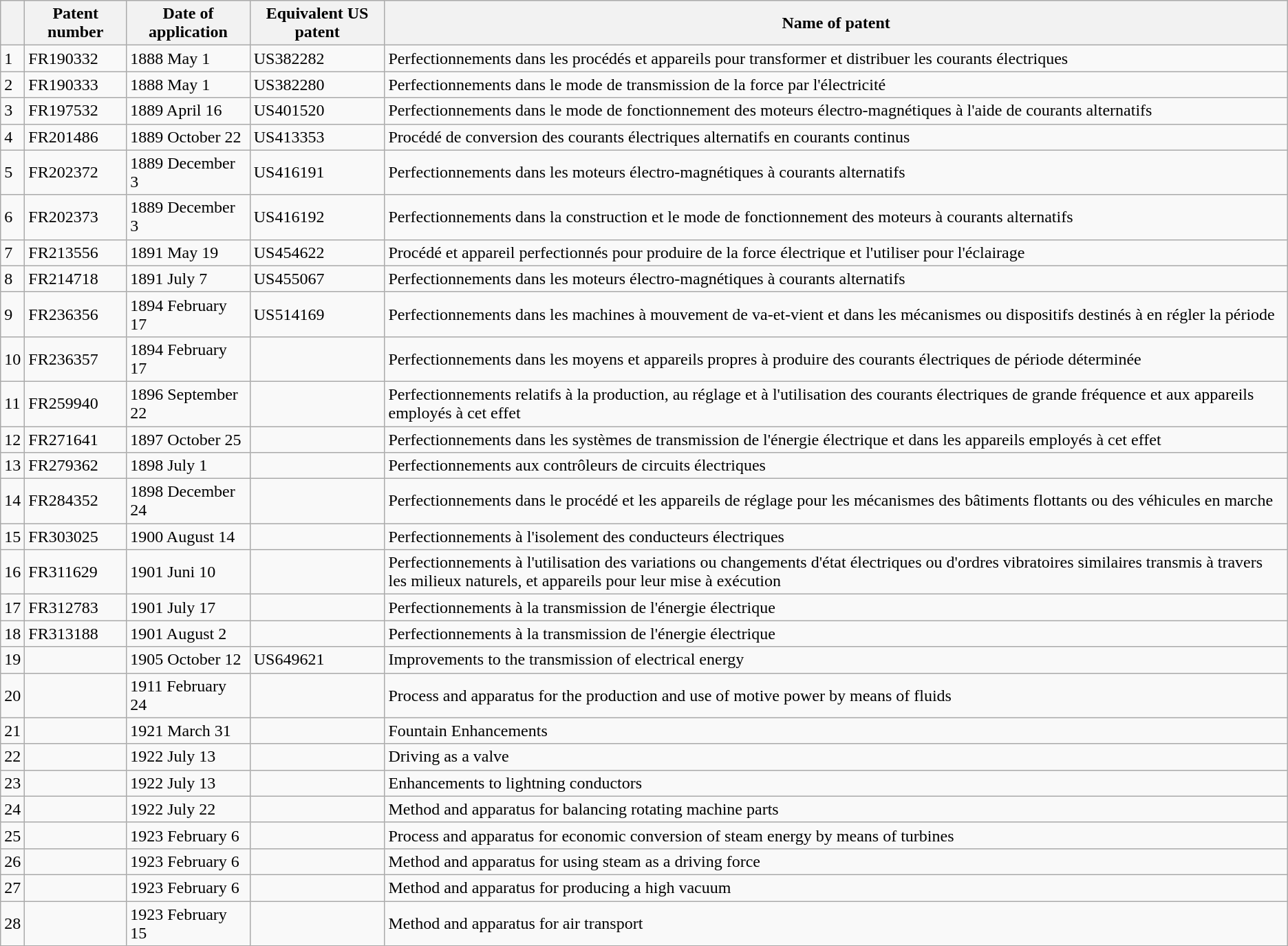<table class="wikitable">
<tr>
<th></th>
<th>Patent number</th>
<th>Date of application</th>
<th>Equivalent US patent</th>
<th>Name of patent</th>
</tr>
<tr>
<td>1</td>
<td>FR190332</td>
<td>1888 May 1</td>
<td>US382282</td>
<td>Perfectionnements dans les procédés et appareils pour transformer et distribuer les courants électriques</td>
</tr>
<tr>
<td>2</td>
<td>FR190333</td>
<td>1888 May 1</td>
<td>US382280</td>
<td>Perfectionnements dans le mode de transmission de la force par l'électricité</td>
</tr>
<tr>
<td>3</td>
<td>FR197532</td>
<td>1889 April 16</td>
<td>US401520</td>
<td>Perfectionnements dans le mode de fonctionnement des moteurs électro-magnétiques à l'aide de courants alternatifs</td>
</tr>
<tr>
<td>4</td>
<td>FR201486</td>
<td>1889 October 22</td>
<td>US413353</td>
<td>Procédé de conversion des courants électriques alternatifs en courants continus</td>
</tr>
<tr>
<td>5</td>
<td>FR202372</td>
<td>1889 December 3</td>
<td>US416191</td>
<td>Perfectionnements dans les moteurs électro-magnétiques à courants alternatifs</td>
</tr>
<tr>
<td>6</td>
<td>FR202373</td>
<td>1889 December 3</td>
<td>US416192</td>
<td>Perfectionnements dans la construction et le mode de fonctionnement des moteurs à courants alternatifs</td>
</tr>
<tr>
<td>7</td>
<td>FR213556</td>
<td>1891 May 19</td>
<td>US454622</td>
<td>Procédé et appareil perfectionnés pour produire de la force électrique et l'utiliser pour l'éclairage</td>
</tr>
<tr>
<td>8</td>
<td>FR214718</td>
<td>1891 July 7</td>
<td>US455067</td>
<td>Perfectionnements dans les moteurs électro-magnétiques à courants alternatifs</td>
</tr>
<tr>
<td>9</td>
<td>FR236356</td>
<td>1894 February 17</td>
<td>US514169</td>
<td>Perfectionnements dans les machines à mouvement de va-et-vient et dans les mécanismes ou dispositifs destinés à en régler la période</td>
</tr>
<tr>
<td>10</td>
<td>FR236357</td>
<td>1894 February 17</td>
<td></td>
<td>Perfectionnements dans les moyens et appareils propres à produire des courants électriques de période déterminée</td>
</tr>
<tr>
<td>11</td>
<td>FR259940</td>
<td>1896 September 22</td>
<td></td>
<td>Perfectionnements relatifs à la production, au réglage et à l'utilisation des courants électriques de grande fréquence et aux appareils employés à cet effet</td>
</tr>
<tr>
<td>12</td>
<td>FR271641</td>
<td>1897 October 25</td>
<td></td>
<td>Perfectionnements dans les systèmes de transmission de l'énergie électrique et dans les appareils employés à cet effet</td>
</tr>
<tr>
<td>13</td>
<td>FR279362</td>
<td>1898 July 1</td>
<td></td>
<td>Perfectionnements aux contrôleurs de circuits électriques</td>
</tr>
<tr>
<td>14</td>
<td>FR284352</td>
<td>1898 December 24</td>
<td></td>
<td>Perfectionnements dans le procédé et les appareils de réglage pour les mécanismes des bâtiments flottants ou des véhicules en marche</td>
</tr>
<tr>
<td>15</td>
<td>FR303025</td>
<td>1900 August 14</td>
<td></td>
<td>Perfectionnements à l'isolement des conducteurs électriques</td>
</tr>
<tr>
<td>16</td>
<td>FR311629</td>
<td>1901 Juni 10</td>
<td></td>
<td>Perfectionnements à l'utilisation des variations ou changements d'état électriques ou d'ordres vibratoires similaires transmis à travers les milieux naturels, et appareils pour leur mise à exécution</td>
</tr>
<tr>
<td>17</td>
<td>FR312783</td>
<td>1901 July 17</td>
<td></td>
<td>Perfectionnements à la transmission de l'énergie électrique</td>
</tr>
<tr>
<td>18</td>
<td>FR313188</td>
<td>1901 August 2</td>
<td></td>
<td>Perfectionnements à la transmission de l'énergie électrique</td>
</tr>
<tr>
<td>19</td>
<td></td>
<td>1905 October 12</td>
<td>US649621</td>
<td>Improvements to the transmission of electrical energy</td>
</tr>
<tr>
<td>20</td>
<td></td>
<td>1911 February 24</td>
<td></td>
<td>Process and apparatus for the production and use of motive power by means of fluids</td>
</tr>
<tr>
<td>21</td>
<td></td>
<td>1921 March 31</td>
<td></td>
<td>Fountain Enhancements</td>
</tr>
<tr>
<td>22</td>
<td></td>
<td>1922 July 13</td>
<td></td>
<td>Driving as a valve</td>
</tr>
<tr>
<td>23</td>
<td></td>
<td>1922 July 13</td>
<td></td>
<td>Enhancements to lightning conductors</td>
</tr>
<tr>
<td>24</td>
<td></td>
<td>1922 July 22</td>
<td></td>
<td>Method and apparatus for balancing rotating machine parts</td>
</tr>
<tr>
<td>25</td>
<td></td>
<td>1923 February 6</td>
<td></td>
<td>Process and apparatus for economic conversion of steam energy by means of turbines</td>
</tr>
<tr>
<td>26</td>
<td></td>
<td>1923 February 6</td>
<td></td>
<td>Method and apparatus for using steam as a driving force</td>
</tr>
<tr>
<td>27</td>
<td></td>
<td>1923 February 6</td>
<td></td>
<td>Method and apparatus for producing a high vacuum</td>
</tr>
<tr>
<td>28</td>
<td></td>
<td>1923 February 15</td>
<td></td>
<td>Method and apparatus for air transport</td>
</tr>
</table>
